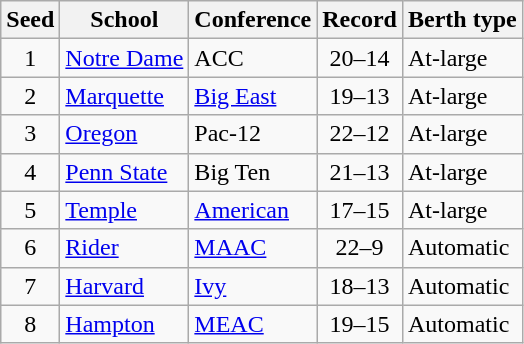<table class="wikitable sortable">
<tr>
<th>Seed</th>
<th>School</th>
<th>Conference</th>
<th>Record</th>
<th>Berth type</th>
</tr>
<tr>
<td align=center>1</td>
<td><a href='#'>Notre Dame</a></td>
<td>ACC</td>
<td align=center>20–14</td>
<td>At-large</td>
</tr>
<tr>
<td align=center>2</td>
<td><a href='#'>Marquette</a></td>
<td><a href='#'>Big East</a></td>
<td align=center>19–13</td>
<td>At-large</td>
</tr>
<tr>
<td align=center>3</td>
<td><a href='#'>Oregon</a></td>
<td>Pac-12</td>
<td align=center>22–12</td>
<td>At-large</td>
</tr>
<tr>
<td align=center>4</td>
<td><a href='#'>Penn State</a></td>
<td>Big Ten</td>
<td align=center>21–13</td>
<td>At-large</td>
</tr>
<tr>
<td align=center>5</td>
<td><a href='#'>Temple</a></td>
<td><a href='#'>American</a></td>
<td align=center>17–15</td>
<td>At-large</td>
</tr>
<tr>
<td align=center>6</td>
<td><a href='#'>Rider</a></td>
<td><a href='#'>MAAC</a></td>
<td align=center>22–9</td>
<td>Automatic</td>
</tr>
<tr>
<td align=center>7</td>
<td><a href='#'>Harvard</a></td>
<td><a href='#'>Ivy</a></td>
<td align=center>18–13</td>
<td>Automatic</td>
</tr>
<tr>
<td align=center>8</td>
<td><a href='#'>Hampton</a></td>
<td><a href='#'>MEAC</a></td>
<td align=center>19–15</td>
<td>Automatic</td>
</tr>
</table>
